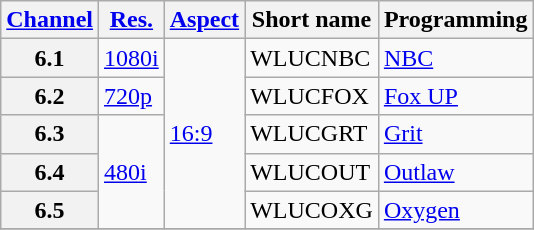<table class="wikitable">
<tr>
<th scope = "col"><a href='#'>Channel</a></th>
<th scope = "col"><a href='#'>Res.</a></th>
<th scope = "col"><a href='#'>Aspect</a></th>
<th scope = "col">Short name</th>
<th scope = "col">Programming</th>
</tr>
<tr>
<th scope = "row">6.1</th>
<td><a href='#'>1080i</a></td>
<td rowspan="5"><a href='#'>16:9</a></td>
<td>WLUCNBC</td>
<td><a href='#'>NBC</a></td>
</tr>
<tr>
<th scope = "row">6.2</th>
<td><a href='#'>720p</a></td>
<td>WLUCFOX</td>
<td><a href='#'>Fox UP</a></td>
</tr>
<tr>
<th scope = "row">6.3</th>
<td rowspan="3"><a href='#'>480i</a></td>
<td>WLUCGRT</td>
<td><a href='#'>Grit</a></td>
</tr>
<tr>
<th scope = "row">6.4</th>
<td>WLUCOUT</td>
<td><a href='#'>Outlaw</a></td>
</tr>
<tr>
<th scope = "row">6.5</th>
<td>WLUCOXG</td>
<td><a href='#'>Oxygen</a></td>
</tr>
<tr>
</tr>
</table>
